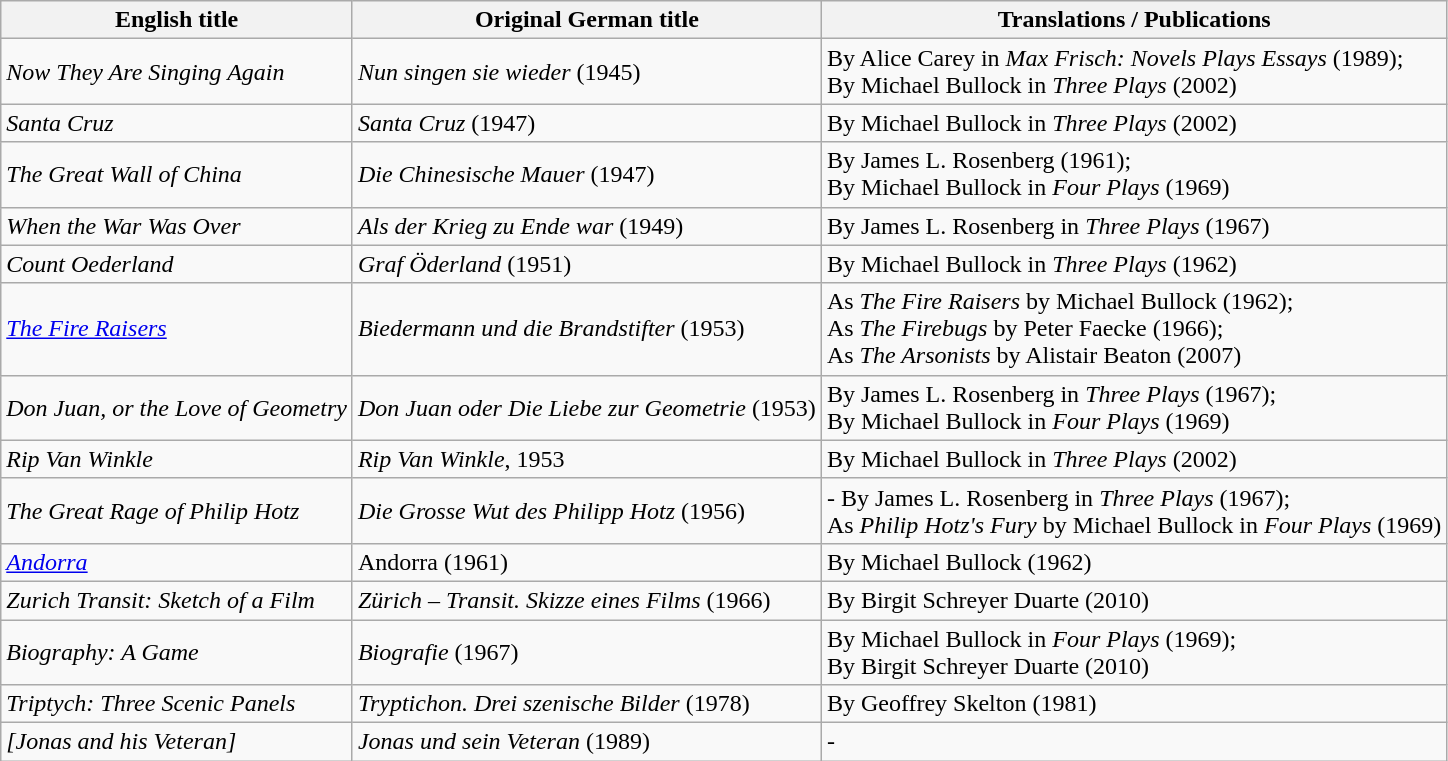<table class="wikitable">
<tr>
<th>English title</th>
<th>Original German title</th>
<th>Translations / Publications</th>
</tr>
<tr>
<td><em>Now They Are Singing Again</em></td>
<td><em>Nun singen sie wieder</em> (1945)</td>
<td>By Alice Carey in <em>Max Frisch: Novels Plays Essays</em> (1989); <br> By Michael Bullock in <em>Three Plays</em> (2002)</td>
</tr>
<tr>
<td><em>Santa Cruz</em></td>
<td><em>Santa Cruz</em> (1947)</td>
<td>By Michael Bullock in <em>Three Plays</em> (2002)</td>
</tr>
<tr>
<td><em>The Great Wall of China</em></td>
<td><em>Die Chinesische Mauer</em> (1947)</td>
<td>By James L. Rosenberg (1961); <br> By Michael Bullock in <em>Four Plays</em> (1969)</td>
</tr>
<tr>
<td><em>When the War Was Over</em></td>
<td><em>Als der Krieg zu Ende war</em> (1949)</td>
<td>By James L. Rosenberg in <em>Three Plays</em> (1967)</td>
</tr>
<tr>
<td><em>Count Oederland</em></td>
<td><em>Graf Öderland</em> (1951)</td>
<td>By Michael Bullock in <em>Three Plays</em> (1962)</td>
</tr>
<tr>
<td><em><a href='#'>The Fire Raisers</a></em></td>
<td><em>Biedermann und die Brandstifter</em> (1953)</td>
<td>As <em>The Fire Raisers</em> by Michael Bullock (1962);<br> As <em>The Firebugs</em> by Peter Faecke (1966);<br>As <em>The Arsonists</em> by Alistair Beaton (2007)<br></td>
</tr>
<tr>
<td><em>Don Juan, or the Love of Geometry</em></td>
<td><em>Don Juan oder Die Liebe zur Geometrie</em> (1953)</td>
<td>By James L. Rosenberg in <em>Three Plays</em> (1967);<br> By Michael Bullock in <em>Four Plays</em> (1969)</td>
</tr>
<tr>
<td><em>Rip Van Winkle</em></td>
<td><em>Rip Van Winkle</em>, 1953</td>
<td>By Michael Bullock in <em>Three Plays</em> (2002)</td>
</tr>
<tr>
<td><em>The Great Rage of Philip Hotz</em></td>
<td><em>Die Grosse Wut des Philipp Hotz</em> (1956)</td>
<td>- By James L. Rosenberg in <em>Three Plays</em> (1967);<br> As <em>Philip Hotz's Fury</em> by Michael Bullock in <em>Four Plays</em> (1969)</td>
</tr>
<tr>
<td><em><a href='#'>Andorra</a></em></td>
<td>Andorra (1961)</td>
<td>By Michael Bullock (1962)</td>
</tr>
<tr>
<td><em>Zurich Transit: Sketch of a Film</em></td>
<td><em>Zürich – Transit. Skizze eines Films</em> (1966)</td>
<td>By Birgit Schreyer Duarte (2010)</td>
</tr>
<tr>
<td><em>Biography: A Game</em></td>
<td><em>Biografie</em> (1967)</td>
<td>By Michael Bullock in <em>Four Plays</em> (1969);<br>By Birgit Schreyer Duarte (2010)</td>
</tr>
<tr>
<td><em>Triptych: Three Scenic Panels</em></td>
<td><em>Tryptichon. Drei szenische Bilder</em> (1978)</td>
<td>By Geoffrey Skelton (1981)</td>
</tr>
<tr>
<td><em>[Jonas and his Veteran]</em></td>
<td><em>Jonas und sein Veteran</em> (1989)</td>
<td>-</td>
</tr>
</table>
